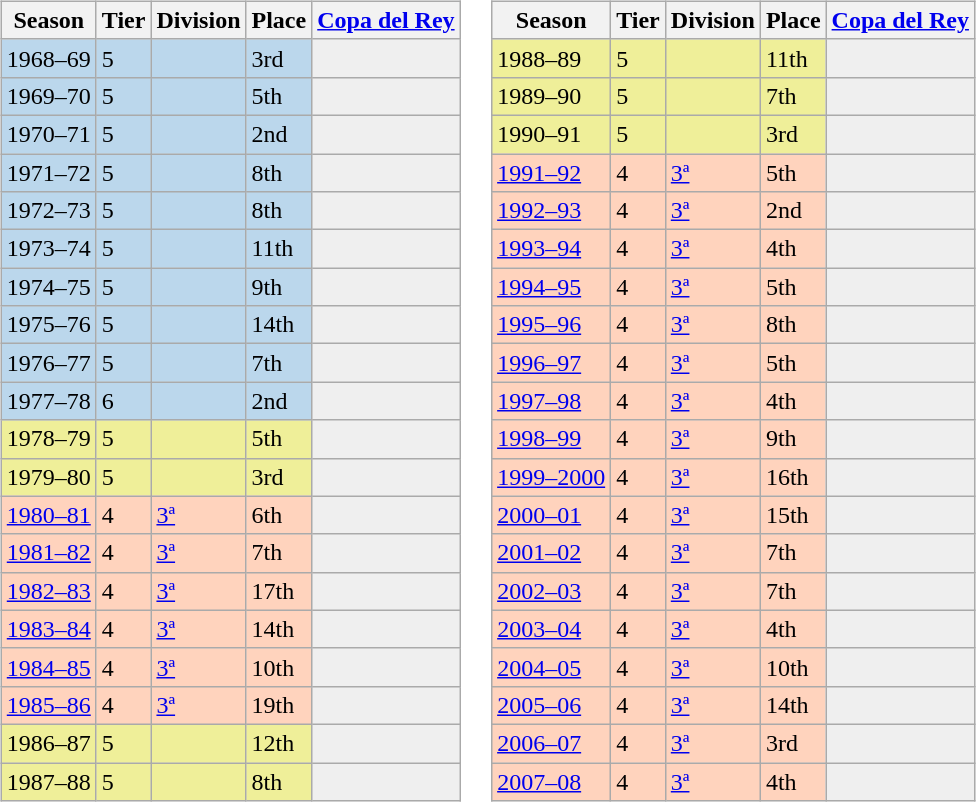<table>
<tr>
<td valign="top" width=0%><br><table class="wikitable">
<tr style="background:#f0f6fa;">
<th>Season</th>
<th>Tier</th>
<th>Division</th>
<th>Place</th>
<th><a href='#'>Copa del Rey</a></th>
</tr>
<tr>
<td style="background:#BBD7EC;">1968–69</td>
<td style="background:#BBD7EC;">5</td>
<td style="background:#BBD7EC;"></td>
<td style="background:#BBD7EC;">3rd</td>
<th style="background:#efefef;"></th>
</tr>
<tr>
<td style="background:#BBD7EC;">1969–70</td>
<td style="background:#BBD7EC;">5</td>
<td style="background:#BBD7EC;"></td>
<td style="background:#BBD7EC;">5th</td>
<th style="background:#efefef;"></th>
</tr>
<tr>
<td style="background:#BBD7EC;">1970–71</td>
<td style="background:#BBD7EC;">5</td>
<td style="background:#BBD7EC;"></td>
<td style="background:#BBD7EC;">2nd</td>
<th style="background:#efefef;"></th>
</tr>
<tr>
<td style="background:#BBD7EC;">1971–72</td>
<td style="background:#BBD7EC;">5</td>
<td style="background:#BBD7EC;"></td>
<td style="background:#BBD7EC;">8th</td>
<th style="background:#efefef;"></th>
</tr>
<tr>
<td style="background:#BBD7EC;">1972–73</td>
<td style="background:#BBD7EC;">5</td>
<td style="background:#BBD7EC;"></td>
<td style="background:#BBD7EC;">8th</td>
<th style="background:#efefef;"></th>
</tr>
<tr>
<td style="background:#BBD7EC;">1973–74</td>
<td style="background:#BBD7EC;">5</td>
<td style="background:#BBD7EC;"></td>
<td style="background:#BBD7EC;">11th</td>
<th style="background:#efefef;"></th>
</tr>
<tr>
<td style="background:#BBD7EC;">1974–75</td>
<td style="background:#BBD7EC;">5</td>
<td style="background:#BBD7EC;"></td>
<td style="background:#BBD7EC;">9th</td>
<th style="background:#efefef;"></th>
</tr>
<tr>
<td style="background:#BBD7EC;">1975–76</td>
<td style="background:#BBD7EC;">5</td>
<td style="background:#BBD7EC;"></td>
<td style="background:#BBD7EC;">14th</td>
<th style="background:#efefef;"></th>
</tr>
<tr>
<td style="background:#BBD7EC;">1976–77</td>
<td style="background:#BBD7EC;">5</td>
<td style="background:#BBD7EC;"></td>
<td style="background:#BBD7EC;">7th</td>
<th style="background:#efefef;"></th>
</tr>
<tr>
<td style="background:#BBD7EC;">1977–78</td>
<td style="background:#BBD7EC;">6</td>
<td style="background:#BBD7EC;"></td>
<td style="background:#BBD7EC;">2nd</td>
<th style="background:#efefef;"></th>
</tr>
<tr>
<td style="background:#EFEF99;">1978–79</td>
<td style="background:#EFEF99;">5</td>
<td style="background:#EFEF99;"></td>
<td style="background:#EFEF99;">5th</td>
<th style="background:#efefef;"></th>
</tr>
<tr>
<td style="background:#EFEF99;">1979–80</td>
<td style="background:#EFEF99;">5</td>
<td style="background:#EFEF99;"></td>
<td style="background:#EFEF99;">3rd</td>
<th style="background:#efefef;"></th>
</tr>
<tr>
<td style="background:#FFD3BD;"><a href='#'>1980–81</a></td>
<td style="background:#FFD3BD;">4</td>
<td style="background:#FFD3BD;"><a href='#'>3ª</a></td>
<td style="background:#FFD3BD;">6th</td>
<td style="background:#efefef;"></td>
</tr>
<tr>
<td style="background:#FFD3BD;"><a href='#'>1981–82</a></td>
<td style="background:#FFD3BD;">4</td>
<td style="background:#FFD3BD;"><a href='#'>3ª</a></td>
<td style="background:#FFD3BD;">7th</td>
<td style="background:#efefef;"></td>
</tr>
<tr>
<td style="background:#FFD3BD;"><a href='#'>1982–83</a></td>
<td style="background:#FFD3BD;">4</td>
<td style="background:#FFD3BD;"><a href='#'>3ª</a></td>
<td style="background:#FFD3BD;">17th</td>
<th style="background:#efefef;"></th>
</tr>
<tr>
<td style="background:#FFD3BD;"><a href='#'>1983–84</a></td>
<td style="background:#FFD3BD;">4</td>
<td style="background:#FFD3BD;"><a href='#'>3ª</a></td>
<td style="background:#FFD3BD;">14th</td>
<th style="background:#efefef;"></th>
</tr>
<tr>
<td style="background:#FFD3BD;"><a href='#'>1984–85</a></td>
<td style="background:#FFD3BD;">4</td>
<td style="background:#FFD3BD;"><a href='#'>3ª</a></td>
<td style="background:#FFD3BD;">10th</td>
<th style="background:#efefef;"></th>
</tr>
<tr>
<td style="background:#FFD3BD;"><a href='#'>1985–86</a></td>
<td style="background:#FFD3BD;">4</td>
<td style="background:#FFD3BD;"><a href='#'>3ª</a></td>
<td style="background:#FFD3BD;">19th</td>
<th style="background:#efefef;"></th>
</tr>
<tr>
<td style="background:#EFEF99;">1986–87</td>
<td style="background:#EFEF99;">5</td>
<td style="background:#EFEF99;"></td>
<td style="background:#EFEF99;">12th</td>
<th style="background:#efefef;"></th>
</tr>
<tr>
<td style="background:#EFEF99;">1987–88</td>
<td style="background:#EFEF99;">5</td>
<td style="background:#EFEF99;"></td>
<td style="background:#EFEF99;">8th</td>
<th style="background:#efefef;"></th>
</tr>
</table>
</td>
<td valign="top" width=0%><br><table class="wikitable">
<tr style="background:#f0f6fa;">
<th>Season</th>
<th>Tier</th>
<th>Division</th>
<th>Place</th>
<th><a href='#'>Copa del Rey</a></th>
</tr>
<tr>
<td style="background:#EFEF99;">1988–89</td>
<td style="background:#EFEF99;">5</td>
<td style="background:#EFEF99;"></td>
<td style="background:#EFEF99;">11th</td>
<th style="background:#efefef;"></th>
</tr>
<tr>
<td style="background:#EFEF99;">1989–90</td>
<td style="background:#EFEF99;">5</td>
<td style="background:#EFEF99;"></td>
<td style="background:#EFEF99;">7th</td>
<th style="background:#efefef;"></th>
</tr>
<tr>
<td style="background:#EFEF99;">1990–91</td>
<td style="background:#EFEF99;">5</td>
<td style="background:#EFEF99;"></td>
<td style="background:#EFEF99;">3rd</td>
<th style="background:#efefef;"></th>
</tr>
<tr>
<td style="background:#FFD3BD;"><a href='#'>1991–92</a></td>
<td style="background:#FFD3BD;">4</td>
<td style="background:#FFD3BD;"><a href='#'>3ª</a></td>
<td style="background:#FFD3BD;">5th</td>
<td style="background:#efefef;"></td>
</tr>
<tr>
<td style="background:#FFD3BD;"><a href='#'>1992–93</a></td>
<td style="background:#FFD3BD;">4</td>
<td style="background:#FFD3BD;"><a href='#'>3ª</a></td>
<td style="background:#FFD3BD;">2nd</td>
<th style="background:#efefef;"></th>
</tr>
<tr>
<td style="background:#FFD3BD;"><a href='#'>1993–94</a></td>
<td style="background:#FFD3BD;">4</td>
<td style="background:#FFD3BD;"><a href='#'>3ª</a></td>
<td style="background:#FFD3BD;">4th</td>
<th style="background:#efefef;"></th>
</tr>
<tr>
<td style="background:#FFD3BD;"><a href='#'>1994–95</a></td>
<td style="background:#FFD3BD;">4</td>
<td style="background:#FFD3BD;"><a href='#'>3ª</a></td>
<td style="background:#FFD3BD;">5th</td>
<th style="background:#efefef;"></th>
</tr>
<tr>
<td style="background:#FFD3BD;"><a href='#'>1995–96</a></td>
<td style="background:#FFD3BD;">4</td>
<td style="background:#FFD3BD;"><a href='#'>3ª</a></td>
<td style="background:#FFD3BD;">8th</td>
<td style="background:#efefef;"></td>
</tr>
<tr>
<td style="background:#FFD3BD;"><a href='#'>1996–97</a></td>
<td style="background:#FFD3BD;">4</td>
<td style="background:#FFD3BD;"><a href='#'>3ª</a></td>
<td style="background:#FFD3BD;">5th</td>
<td style="background:#efefef;"></td>
</tr>
<tr>
<td style="background:#FFD3BD;"><a href='#'>1997–98</a></td>
<td style="background:#FFD3BD;">4</td>
<td style="background:#FFD3BD;"><a href='#'>3ª</a></td>
<td style="background:#FFD3BD;">4th</td>
<td style="background:#efefef;"></td>
</tr>
<tr>
<td style="background:#FFD3BD;"><a href='#'>1998–99</a></td>
<td style="background:#FFD3BD;">4</td>
<td style="background:#FFD3BD;"><a href='#'>3ª</a></td>
<td style="background:#FFD3BD;">9th</td>
<th style="background:#efefef;"></th>
</tr>
<tr>
<td style="background:#FFD3BD;"><a href='#'>1999–2000</a></td>
<td style="background:#FFD3BD;">4</td>
<td style="background:#FFD3BD;"><a href='#'>3ª</a></td>
<td style="background:#FFD3BD;">16th</td>
<th style="background:#efefef;"></th>
</tr>
<tr>
<td style="background:#FFD3BD;"><a href='#'>2000–01</a></td>
<td style="background:#FFD3BD;">4</td>
<td style="background:#FFD3BD;"><a href='#'>3ª</a></td>
<td style="background:#FFD3BD;">15th</td>
<th style="background:#efefef;"></th>
</tr>
<tr>
<td style="background:#FFD3BD;"><a href='#'>2001–02</a></td>
<td style="background:#FFD3BD;">4</td>
<td style="background:#FFD3BD;"><a href='#'>3ª</a></td>
<td style="background:#FFD3BD;">7th</td>
<td style="background:#efefef;"></td>
</tr>
<tr>
<td style="background:#FFD3BD;"><a href='#'>2002–03</a></td>
<td style="background:#FFD3BD;">4</td>
<td style="background:#FFD3BD;"><a href='#'>3ª</a></td>
<td style="background:#FFD3BD;">7th</td>
<td style="background:#efefef;"></td>
</tr>
<tr>
<td style="background:#FFD3BD;"><a href='#'>2003–04</a></td>
<td style="background:#FFD3BD;">4</td>
<td style="background:#FFD3BD;"><a href='#'>3ª</a></td>
<td style="background:#FFD3BD;">4th</td>
<td style="background:#efefef;"></td>
</tr>
<tr>
<td style="background:#FFD3BD;"><a href='#'>2004–05</a></td>
<td style="background:#FFD3BD;">4</td>
<td style="background:#FFD3BD;"><a href='#'>3ª</a></td>
<td style="background:#FFD3BD;">10th</td>
<th style="background:#efefef;"></th>
</tr>
<tr>
<td style="background:#FFD3BD;"><a href='#'>2005–06</a></td>
<td style="background:#FFD3BD;">4</td>
<td style="background:#FFD3BD;"><a href='#'>3ª</a></td>
<td style="background:#FFD3BD;">14th</td>
<td style="background:#efefef;"></td>
</tr>
<tr>
<td style="background:#FFD3BD;"><a href='#'>2006–07</a></td>
<td style="background:#FFD3BD;">4</td>
<td style="background:#FFD3BD;"><a href='#'>3ª</a></td>
<td style="background:#FFD3BD;">3rd</td>
<td style="background:#efefef;"></td>
</tr>
<tr>
<td style="background:#FFD3BD;"><a href='#'>2007–08</a></td>
<td style="background:#FFD3BD;">4</td>
<td style="background:#FFD3BD;"><a href='#'>3ª</a></td>
<td style="background:#FFD3BD;">4th</td>
<th style="background:#efefef;"></th>
</tr>
</table>
</td>
</tr>
</table>
